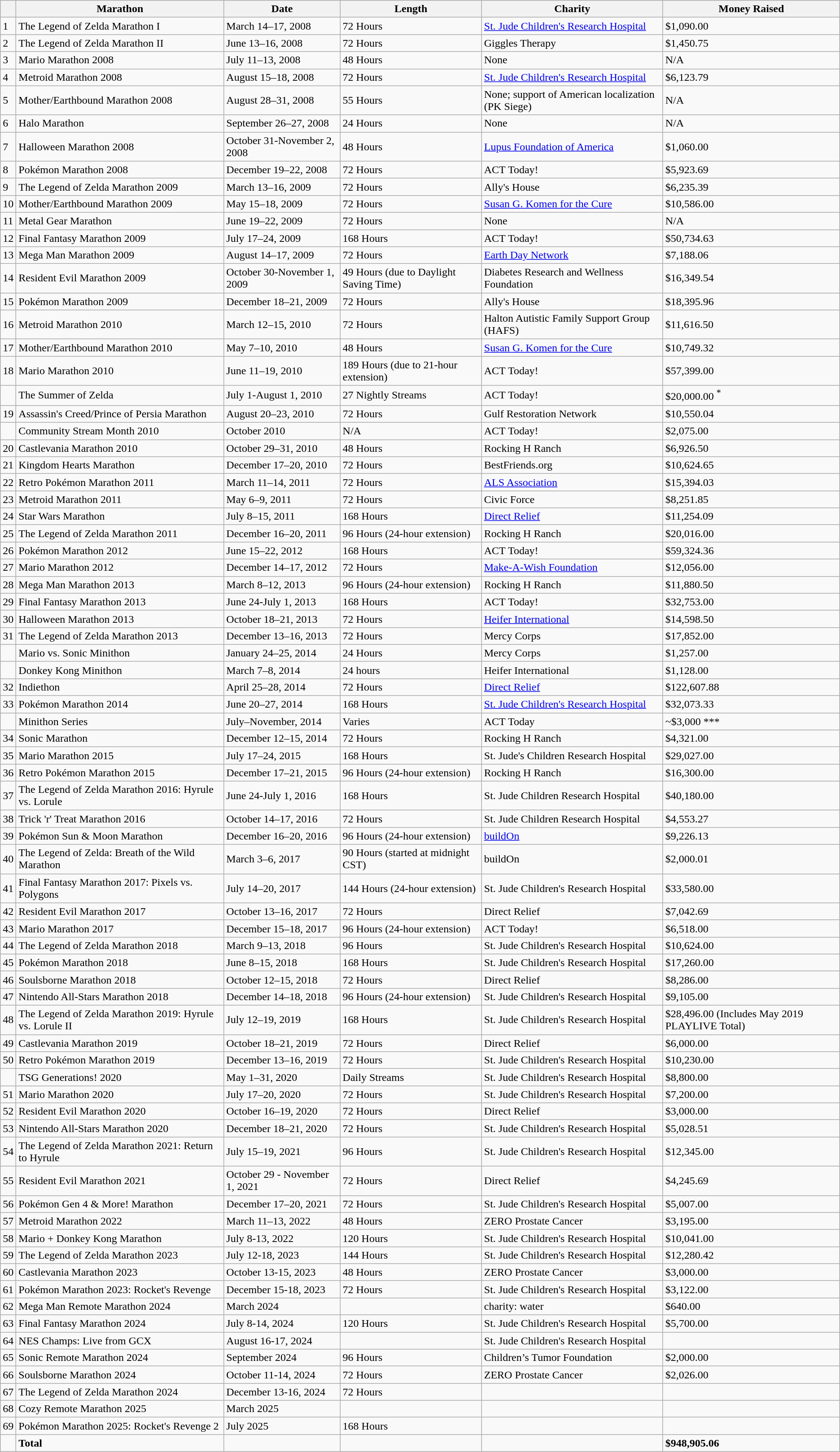<table class="wikitable">
<tr>
<th></th>
<th>Marathon</th>
<th>Date</th>
<th>Length</th>
<th>Charity</th>
<th>Money Raised</th>
</tr>
<tr>
<td>1</td>
<td>The Legend of Zelda Marathon I</td>
<td>March 14–17, 2008</td>
<td>72 Hours</td>
<td><a href='#'>St. Jude Children's Research Hospital</a></td>
<td>$1,090.00</td>
</tr>
<tr>
<td>2</td>
<td>The Legend of Zelda Marathon II</td>
<td>June 13–16, 2008</td>
<td>72 Hours</td>
<td>Giggles Therapy</td>
<td>$1,450.75</td>
</tr>
<tr>
<td>3</td>
<td>Mario Marathon 2008</td>
<td>July 11–13, 2008</td>
<td>48 Hours</td>
<td>None</td>
<td>N/A</td>
</tr>
<tr>
<td>4</td>
<td>Metroid Marathon 2008</td>
<td>August 15–18, 2008</td>
<td>72 Hours</td>
<td><a href='#'>St. Jude Children's Research Hospital</a></td>
<td>$6,123.79</td>
</tr>
<tr>
<td>5</td>
<td>Mother/Earthbound Marathon 2008</td>
<td>August 28–31, 2008</td>
<td>55 Hours</td>
<td>None; support of American localization (PK Siege)</td>
<td>N/A</td>
</tr>
<tr>
<td>6</td>
<td>Halo Marathon</td>
<td>September 26–27, 2008</td>
<td>24 Hours</td>
<td>None</td>
<td>N/A</td>
</tr>
<tr>
<td>7</td>
<td>Halloween Marathon 2008</td>
<td>October 31-November 2, 2008</td>
<td>48 Hours</td>
<td><a href='#'>Lupus Foundation of America</a></td>
<td>$1,060.00</td>
</tr>
<tr>
<td>8</td>
<td>Pokémon Marathon 2008</td>
<td>December 19–22, 2008</td>
<td>72 Hours</td>
<td>ACT Today!</td>
<td>$5,923.69</td>
</tr>
<tr>
<td>9</td>
<td>The Legend of Zelda Marathon 2009</td>
<td>March 13–16, 2009</td>
<td>72 Hours</td>
<td>Ally's House</td>
<td>$6,235.39</td>
</tr>
<tr>
<td>10</td>
<td>Mother/Earthbound Marathon 2009</td>
<td>May 15–18, 2009</td>
<td>72 Hours</td>
<td><a href='#'>Susan G. Komen for the Cure</a></td>
<td>$10,586.00</td>
</tr>
<tr>
<td>11</td>
<td>Metal Gear Marathon</td>
<td>June 19–22, 2009</td>
<td>72 Hours</td>
<td>None</td>
<td>N/A</td>
</tr>
<tr>
<td>12</td>
<td>Final Fantasy Marathon 2009</td>
<td>July 17–24, 2009</td>
<td>168 Hours</td>
<td>ACT Today!</td>
<td>$50,734.63</td>
</tr>
<tr>
<td>13</td>
<td>Mega Man Marathon 2009</td>
<td>August 14–17, 2009</td>
<td>72 Hours</td>
<td><a href='#'>Earth Day Network</a></td>
<td>$7,188.06</td>
</tr>
<tr>
<td>14</td>
<td>Resident Evil Marathon 2009</td>
<td>October 30-November 1, 2009</td>
<td>49 Hours (due to Daylight Saving Time)</td>
<td>Diabetes Research and Wellness Foundation</td>
<td>$16,349.54</td>
</tr>
<tr>
<td>15</td>
<td>Pokémon Marathon 2009</td>
<td>December 18–21, 2009</td>
<td>72 Hours</td>
<td>Ally's House</td>
<td>$18,395.96</td>
</tr>
<tr>
<td>16</td>
<td>Metroid Marathon 2010</td>
<td>March 12–15, 2010</td>
<td>72 Hours</td>
<td>Halton Autistic Family Support Group (HAFS)</td>
<td>$11,616.50</td>
</tr>
<tr>
<td>17</td>
<td>Mother/Earthbound Marathon 2010</td>
<td>May 7–10, 2010</td>
<td>48 Hours</td>
<td><a href='#'>Susan G. Komen for the Cure</a></td>
<td>$10,749.32</td>
</tr>
<tr>
<td>18</td>
<td>Mario Marathon 2010</td>
<td>June 11–19, 2010</td>
<td>189 Hours (due to 21-hour extension)</td>
<td>ACT Today!</td>
<td>$57,399.00 </td>
</tr>
<tr>
<td></td>
<td>The Summer of Zelda</td>
<td>July 1-August 1, 2010</td>
<td>27 Nightly Streams</td>
<td>ACT Today!</td>
<td>$20,000.00 <sup>*</sup></td>
</tr>
<tr>
<td>19</td>
<td>Assassin's Creed/Prince of Persia Marathon</td>
<td>August 20–23, 2010</td>
<td>72 Hours</td>
<td>Gulf Restoration Network</td>
<td>$10,550.04</td>
</tr>
<tr>
<td></td>
<td>Community Stream Month 2010</td>
<td>October 2010</td>
<td>N/A</td>
<td>ACT Today!</td>
<td>$2,075.00</td>
</tr>
<tr>
<td>20</td>
<td>Castlevania Marathon 2010</td>
<td>October 29–31, 2010</td>
<td>48 Hours</td>
<td>Rocking H Ranch</td>
<td>$6,926.50</td>
</tr>
<tr>
<td>21</td>
<td>Kingdom Hearts Marathon</td>
<td>December 17–20, 2010</td>
<td>72 Hours</td>
<td>BestFriends.org</td>
<td>$10,624.65</td>
</tr>
<tr>
<td>22</td>
<td>Retro Pokémon Marathon 2011</td>
<td>March 11–14, 2011</td>
<td>72 Hours</td>
<td><a href='#'>ALS Association</a></td>
<td>$15,394.03</td>
</tr>
<tr>
<td>23</td>
<td>Metroid Marathon 2011</td>
<td>May 6–9, 2011</td>
<td>72 Hours</td>
<td>Civic Force</td>
<td>$8,251.85</td>
</tr>
<tr>
<td>24</td>
<td>Star Wars Marathon</td>
<td>July 8–15, 2011</td>
<td>168 Hours</td>
<td><a href='#'>Direct Relief</a></td>
<td>$11,254.09</td>
</tr>
<tr>
<td>25</td>
<td>The Legend of Zelda Marathon 2011</td>
<td>December 16–20, 2011</td>
<td>96 Hours (24-hour extension)</td>
<td>Rocking H Ranch</td>
<td>$20,016.00 </td>
</tr>
<tr>
<td>26</td>
<td>Pokémon Marathon 2012</td>
<td>June 15–22, 2012</td>
<td>168 Hours</td>
<td>ACT Today!</td>
<td>$59,324.36</td>
</tr>
<tr>
<td>27</td>
<td>Mario Marathon 2012</td>
<td>December 14–17, 2012</td>
<td>72 Hours</td>
<td><a href='#'>Make-A-Wish Foundation</a></td>
<td>$12,056.00</td>
</tr>
<tr>
<td>28</td>
<td>Mega Man Marathon 2013</td>
<td>March 8–12, 2013</td>
<td>96 Hours (24-hour extension)</td>
<td>Rocking H Ranch</td>
<td>$11,880.50</td>
</tr>
<tr>
<td>29</td>
<td>Final Fantasy Marathon 2013</td>
<td>June 24-July 1, 2013 </td>
<td>168 Hours</td>
<td>ACT Today!</td>
<td>$32,753.00</td>
</tr>
<tr>
<td>30</td>
<td>Halloween Marathon 2013</td>
<td>October 18–21, 2013 </td>
<td>72 Hours</td>
<td><a href='#'>Heifer International</a></td>
<td>$14,598.50</td>
</tr>
<tr>
<td>31</td>
<td>The Legend of Zelda Marathon 2013</td>
<td>December 13–16, 2013 </td>
<td>72 Hours</td>
<td>Mercy Corps</td>
<td>$17,852.00</td>
</tr>
<tr>
<td></td>
<td>Mario vs. Sonic Minithon</td>
<td>January 24–25, 2014</td>
<td>24 Hours</td>
<td>Mercy Corps</td>
<td>$1,257.00</td>
</tr>
<tr>
<td></td>
<td>Donkey Kong Minithon</td>
<td>March 7–8, 2014</td>
<td>24 hours</td>
<td>Heifer International</td>
<td>$1,128.00</td>
</tr>
<tr>
<td>32</td>
<td>Indiethon</td>
<td>April 25–28, 2014</td>
<td>72 Hours</td>
<td><a href='#'>Direct Relief</a></td>
<td>$122,607.88</td>
</tr>
<tr>
<td>33</td>
<td>Pokémon Marathon 2014</td>
<td>June 20–27, 2014</td>
<td>168 Hours</td>
<td><a href='#'>St. Jude Children's Research Hospital</a></td>
<td>$32,073.33</td>
</tr>
<tr>
<td></td>
<td>Minithon Series</td>
<td>July–November, 2014</td>
<td>Varies</td>
<td>ACT Today</td>
<td>~$3,000 ***</td>
</tr>
<tr>
<td>34</td>
<td>Sonic Marathon</td>
<td>December 12–15, 2014</td>
<td>72 Hours</td>
<td>Rocking H Ranch</td>
<td>$4,321.00</td>
</tr>
<tr>
<td>35</td>
<td>Mario Marathon 2015</td>
<td>July 17–24, 2015</td>
<td>168 Hours</td>
<td>St. Jude's Children Research Hospital</td>
<td>$29,027.00</td>
</tr>
<tr>
<td>36</td>
<td>Retro Pokémon Marathon 2015</td>
<td>December 17–21, 2015</td>
<td>96 Hours (24-hour extension)</td>
<td>Rocking H Ranch</td>
<td>$16,300.00</td>
</tr>
<tr>
<td>37</td>
<td>The Legend of Zelda Marathon 2016: Hyrule vs. Lorule</td>
<td>June 24-July 1, 2016</td>
<td>168 Hours</td>
<td>St. Jude Children Research Hospital</td>
<td>$40,180.00</td>
</tr>
<tr>
<td>38</td>
<td>Trick 'r' Treat Marathon 2016</td>
<td>October 14–17, 2016</td>
<td>72 Hours</td>
<td>St. Jude Children Research Hospital</td>
<td>$4,553.27</td>
</tr>
<tr>
<td>39</td>
<td>Pokémon Sun & Moon Marathon</td>
<td>December 16–20, 2016</td>
<td>96 Hours (24-hour extension)</td>
<td><a href='#'>buildOn</a></td>
<td>$9,226.13</td>
</tr>
<tr>
<td>40</td>
<td>The Legend of Zelda: Breath of the Wild Marathon</td>
<td>March 3–6, 2017</td>
<td>90 Hours (started at midnight CST)</td>
<td>buildOn</td>
<td>$2,000.01</td>
</tr>
<tr>
<td>41</td>
<td>Final Fantasy Marathon 2017: Pixels vs. Polygons</td>
<td>July 14–20, 2017</td>
<td>144 Hours (24-hour extension)</td>
<td>St. Jude Children's Research Hospital</td>
<td>$33,580.00</td>
</tr>
<tr>
<td>42</td>
<td>Resident Evil Marathon 2017</td>
<td>October 13–16, 2017</td>
<td>72 Hours</td>
<td>Direct Relief</td>
<td>$7,042.69</td>
</tr>
<tr>
<td>43</td>
<td>Mario Marathon 2017</td>
<td>December 15–18, 2017</td>
<td>96 Hours (24-hour extension)</td>
<td>ACT Today!</td>
<td>$6,518.00</td>
</tr>
<tr>
<td>44</td>
<td>The Legend of Zelda Marathon 2018</td>
<td>March 9–13, 2018</td>
<td>96 Hours</td>
<td>St. Jude Children's Research Hospital</td>
<td>$10,624.00</td>
</tr>
<tr>
<td>45</td>
<td>Pokémon Marathon 2018</td>
<td>June 8–15, 2018</td>
<td>168 Hours</td>
<td>St. Jude Children's Research Hospital</td>
<td>$17,260.00</td>
</tr>
<tr>
<td>46</td>
<td>Soulsborne Marathon 2018</td>
<td>October 12–15, 2018</td>
<td>72 Hours</td>
<td>Direct Relief</td>
<td>$8,286.00</td>
</tr>
<tr>
<td>47</td>
<td>Nintendo All-Stars Marathon 2018</td>
<td>December 14–18, 2018</td>
<td>96 Hours (24-hour extension)</td>
<td>St. Jude Children's Research Hospital</td>
<td>$9,105.00</td>
</tr>
<tr>
<td>48</td>
<td>The Legend of Zelda Marathon 2019: Hyrule vs. Lorule II</td>
<td>July 12–19, 2019</td>
<td>168 Hours</td>
<td>St. Jude Children's Research Hospital</td>
<td>$28,496.00 (Includes May 2019 PLAYLIVE Total)</td>
</tr>
<tr>
<td>49</td>
<td>Castlevania Marathon 2019</td>
<td>October 18–21, 2019</td>
<td>72 Hours</td>
<td>Direct Relief</td>
<td>$6,000.00</td>
</tr>
<tr>
<td>50</td>
<td>Retro Pokémon Marathon 2019</td>
<td>December 13–16, 2019</td>
<td>72 Hours</td>
<td>St. Jude Children's Research Hospital</td>
<td>$10,230.00</td>
</tr>
<tr>
<td></td>
<td>TSG Generations! 2020</td>
<td>May 1–31, 2020</td>
<td>Daily Streams</td>
<td>St. Jude Children's Research Hospital</td>
<td>$8,800.00</td>
</tr>
<tr>
<td>51</td>
<td>Mario Marathon 2020</td>
<td>July 17–20, 2020</td>
<td>72 Hours</td>
<td>St. Jude Children's Research Hospital</td>
<td>$7,200.00</td>
</tr>
<tr>
<td>52</td>
<td>Resident Evil Marathon 2020</td>
<td>October 16–19, 2020</td>
<td>72 Hours</td>
<td>Direct Relief</td>
<td>$3,000.00</td>
</tr>
<tr>
<td>53</td>
<td>Nintendo All-Stars Marathon 2020</td>
<td>December 18–21, 2020</td>
<td>72 Hours</td>
<td>St. Jude Children's Research Hospital</td>
<td>$5,028.51</td>
</tr>
<tr>
<td>54</td>
<td>The Legend of Zelda Marathon 2021: Return to Hyrule</td>
<td>July 15–19, 2021</td>
<td>96 Hours</td>
<td>St. Jude Children's Research Hospital</td>
<td>$12,345.00</td>
</tr>
<tr>
<td>55</td>
<td>Resident Evil Marathon 2021</td>
<td>October 29 - November 1, 2021</td>
<td>72 Hours</td>
<td>Direct Relief</td>
<td>$4,245.69</td>
</tr>
<tr>
<td>56</td>
<td>Pokémon Gen 4 & More! Marathon</td>
<td>December 17–20, 2021</td>
<td>72 Hours</td>
<td>St. Jude Children's Research Hospital</td>
<td>$5,007.00</td>
</tr>
<tr>
<td>57</td>
<td>Metroid Marathon 2022</td>
<td>March 11–13, 2022</td>
<td>48 Hours</td>
<td>ZERO Prostate Cancer</td>
<td>$3,195.00</td>
</tr>
<tr>
<td>58</td>
<td>Mario + Donkey Kong Marathon</td>
<td>July 8-13, 2022</td>
<td>120 Hours</td>
<td>St. Jude Children's Research Hospital</td>
<td>$10,041.00</td>
</tr>
<tr>
<td>59</td>
<td>The Legend of Zelda Marathon 2023</td>
<td>July 12-18, 2023</td>
<td>144 Hours</td>
<td>St. Jude Children's Research Hospital</td>
<td>$12,280.42</td>
</tr>
<tr>
<td>60</td>
<td>Castlevania Marathon 2023</td>
<td>October 13-15, 2023</td>
<td>48 Hours</td>
<td>ZERO Prostate Cancer</td>
<td>$3,000.00</td>
</tr>
<tr>
<td>61</td>
<td>Pokémon Marathon 2023: Rocket's Revenge</td>
<td>December 15-18, 2023</td>
<td>72 Hours</td>
<td>St. Jude Children's Research Hospital</td>
<td>$3,122.00</td>
</tr>
<tr>
<td>62</td>
<td>Mega Man Remote Marathon 2024</td>
<td>March 2024</td>
<td></td>
<td>charity: water</td>
<td>$640.00</td>
</tr>
<tr>
<td>63</td>
<td>Final Fantasy Marathon 2024</td>
<td>July 8-14, 2024</td>
<td>120 Hours</td>
<td>St. Jude Children's Research Hospital</td>
<td>$5,700.00</td>
</tr>
<tr>
<td>64</td>
<td>NES Champs: Live from GCX</td>
<td>August 16-17, 2024</td>
<td></td>
<td>St. Jude Children's Research Hospital</td>
<td></td>
</tr>
<tr>
<td>65</td>
<td>Sonic Remote Marathon 2024</td>
<td>September 2024</td>
<td>96 Hours</td>
<td>Children’s Tumor Foundation</td>
<td>$2,000.00</td>
</tr>
<tr>
<td>66</td>
<td>Soulsborne Marathon 2024</td>
<td>October 11-14, 2024</td>
<td>72 Hours</td>
<td>ZERO Prostate Cancer</td>
<td>$2,026.00</td>
</tr>
<tr>
<td>67</td>
<td>The Legend of Zelda Marathon 2024</td>
<td>December 13-16, 2024</td>
<td>72 Hours</td>
<td></td>
<td></td>
</tr>
<tr>
<td>68</td>
<td>Cozy Remote Marathon 2025</td>
<td>March 2025</td>
<td></td>
<td></td>
<td></td>
</tr>
<tr>
<td>69</td>
<td>Pokémon Marathon 2025: Rocket's Revenge 2</td>
<td>July 2025</td>
<td>168 Hours</td>
<td></td>
<td></td>
</tr>
<tr>
<td></td>
<td><strong>Total</strong></td>
<td></td>
<td></td>
<td></td>
<td><strong>$948,905.06</strong></td>
</tr>
</table>
